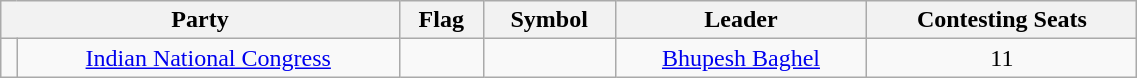<table class="wikitable" width="60%"style="text-align:center">
<tr>
<th colspan="2">Party</th>
<th>Flag</th>
<th>Symbol</th>
<th>Leader</th>
<th>Contesting Seats</th>
</tr>
<tr>
<td></td>
<td><a href='#'>Indian National Congress</a></td>
<td></td>
<td></td>
<td><a href='#'>Bhupesh Baghel</a></td>
<td>11</td>
</tr>
</table>
